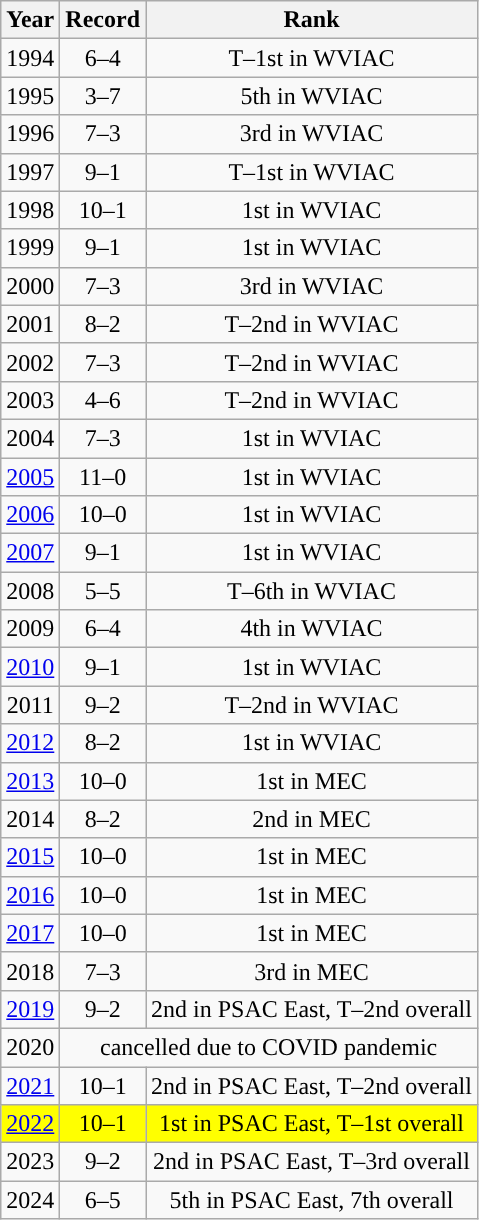<table class="wikitable" style="text-align:center">
<tr>
<th>Year</th>
<th>Record</th>
<th>Rank</th>
</tr>
<tr>
<td>1994</td>
<td>6–4</td>
<td>T–1st in WVIAC</td>
</tr>
<tr>
<td>1995</td>
<td>3–7</td>
<td>5th in WVIAC</td>
</tr>
<tr>
<td>1996</td>
<td>7–3</td>
<td>3rd in WVIAC</td>
</tr>
<tr>
<td>1997</td>
<td>9–1</td>
<td>T–1st in WVIAC</td>
</tr>
<tr>
<td>1998</td>
<td>10–1</td>
<td>1st in WVIAC</td>
</tr>
<tr>
<td>1999</td>
<td>9–1</td>
<td>1st in WVIAC</td>
</tr>
<tr>
<td>2000</td>
<td>7–3</td>
<td>3rd in WVIAC</td>
</tr>
<tr>
<td>2001</td>
<td>8–2</td>
<td>T–2nd in WVIAC</td>
</tr>
<tr>
<td>2002</td>
<td>7–3</td>
<td>T–2nd in WVIAC</td>
</tr>
<tr>
<td>2003</td>
<td>4–6</td>
<td>T–2nd in WVIAC</td>
</tr>
<tr>
<td>2004</td>
<td>7–3</td>
<td>1st in WVIAC</td>
</tr>
<tr>
<td><a href='#'>2005</a></td>
<td>11–0</td>
<td>1st in WVIAC</td>
</tr>
<tr>
<td><a href='#'>2006</a></td>
<td>10–0</td>
<td>1st in WVIAC</td>
</tr>
<tr>
<td><a href='#'>2007</a></td>
<td>9–1</td>
<td>1st in WVIAC</td>
</tr>
<tr>
<td>2008</td>
<td>5–5</td>
<td>T–6th in WVIAC</td>
</tr>
<tr>
<td>2009</td>
<td>6–4</td>
<td>4th in WVIAC</td>
</tr>
<tr>
<td><a href='#'>2010</a></td>
<td>9–1</td>
<td>1st in WVIAC</td>
</tr>
<tr>
<td>2011</td>
<td>9–2</td>
<td>T–2nd in WVIAC</td>
</tr>
<tr>
<td><a href='#'>2012</a></td>
<td>8–2</td>
<td>1st in WVIAC</td>
</tr>
<tr>
<td><a href='#'>2013</a></td>
<td>10–0</td>
<td>1st in MEC</td>
</tr>
<tr>
<td>2014</td>
<td>8–2</td>
<td>2nd in MEC</td>
</tr>
<tr>
<td><a href='#'>2015</a></td>
<td>10–0</td>
<td>1st in MEC</td>
</tr>
<tr>
<td><a href='#'>2016</a></td>
<td>10–0</td>
<td>1st in MEC</td>
</tr>
<tr>
<td><a href='#'>2017</a></td>
<td>10–0</td>
<td>1st in MEC</td>
</tr>
<tr>
<td>2018</td>
<td>7–3</td>
<td>3rd in MEC</td>
</tr>
<tr>
<td><a href='#'>2019</a></td>
<td>9–2</td>
<td>2nd in PSAC East, T–2nd overall</td>
</tr>
<tr>
<td>2020</td>
<td colspan="2">cancelled due to COVID pandemic</td>
</tr>
<tr>
<td><a href='#'>2021</a></td>
<td>10–1</td>
<td>2nd in PSAC East, T–2nd overall</td>
</tr>
<tr>
<td bgcolor="yellow"><a href='#'>2022</a></td>
<td bgcolor="yellow">10–1</td>
<td bgcolor="yellow">1st in PSAC East, T–1st overall</td>
</tr>
<tr>
<td>2023</td>
<td>9–2</td>
<td>2nd in PSAC East, T–3rd overall</td>
</tr>
<tr>
<td>2024</td>
<td>6–5</td>
<td>5th in PSAC East, 7th overall</td>
</tr>
</table>
